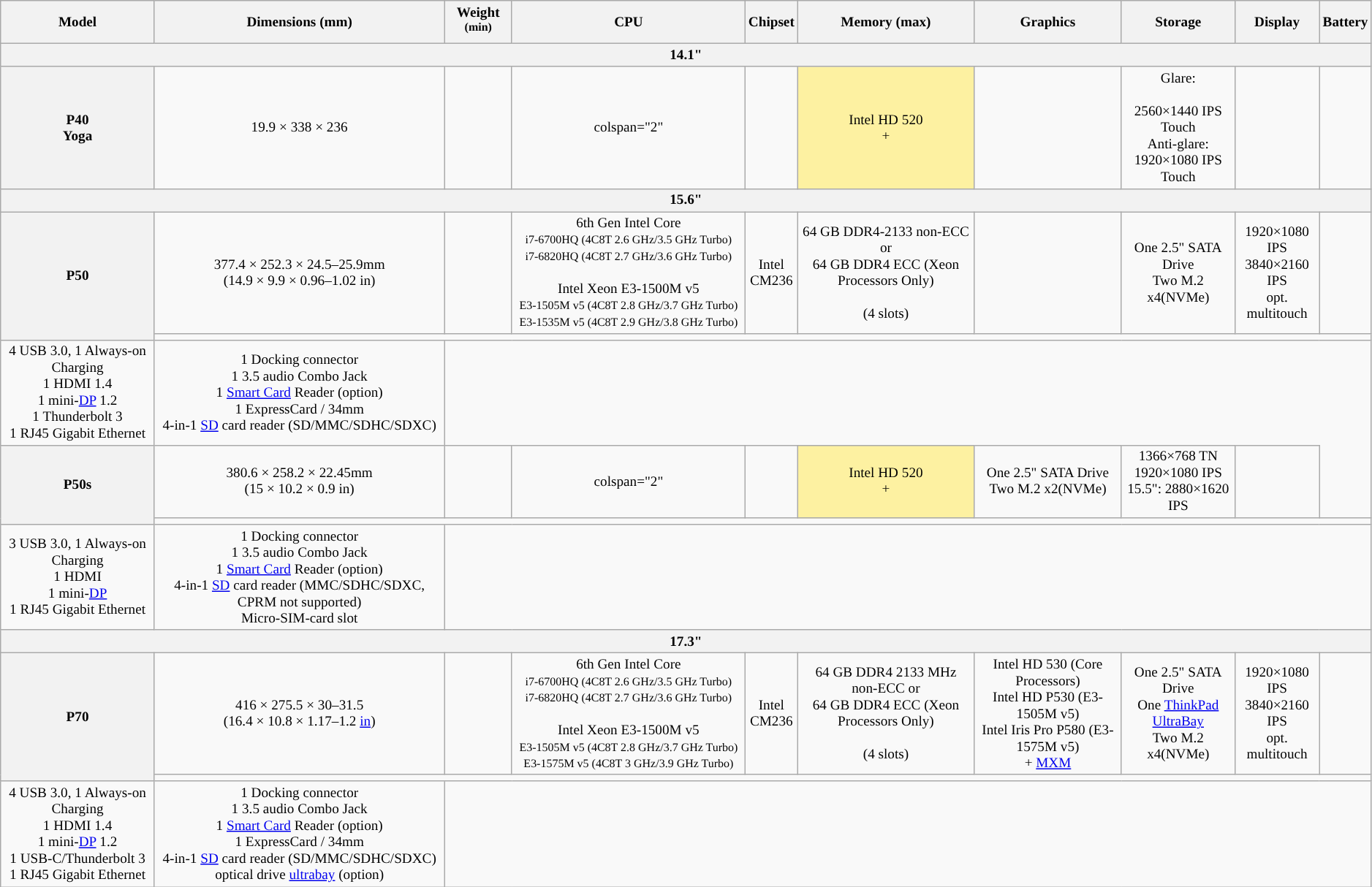<table class="wikitable" style="font-size: 80%; text-align: center; min-width: 80%;">
<tr>
<th>Model</th>
<th>Dimensions (mm)</th>
<th>Weight <sup>(min)</sup></th>
<th style="width:17%">CPU</th>
<th>Chipset</th>
<th>Memory (max)</th>
<th>Graphics</th>
<th>Storage</th>
<th>Display</th>
<th>Battery</th>
</tr>
<tr>
<th colspan="10">14.1"</th>
</tr>
<tr>
<th>P40<br>Yoga</th>
<td>19.9 × 338 × 236</td>
<td></td>
<td>colspan="2" </td>
<td></td>
<td style="background:#fdf1a1;">Intel HD 520<br>+ </td>
<td></td>
<td style="background:">Glare:<br><br>2560×1440 IPS Touch<br>Anti-glare:<br>
1920×1080 IPS Touch</td>
<td></td>
</tr>
<tr>
<th colspan="10">15.6"</th>
</tr>
<tr>
<th rowspan="2">P50</th>
<td>377.4 × 252.3 × 24.5–25.9mm<br> (14.9 × 9.9 × 0.96–1.02 in)</td>
<td></td>
<td style="background:">6th Gen Intel Core <br><small> i7-6700HQ (4C8T 2.6 GHz/3.5 GHz Turbo)<br> i7-6820HQ (4C8T 2.7 GHz/3.6 GHz Turbo)<br></small><br>Intel Xeon E3-1500M v5<br><small> E3-1505M v5 (4C8T 2.8 GHz/3.7 GHz Turbo)<br> E3-1535M v5 (4C8T 2.9 GHz/3.8 GHz Turbo)</small></td>
<td>Intel<br>CM236</td>
<td style="background:">64 GB DDR4-2133 non-ECC or<br>64 GB DDR4 ECC (Xeon Processors Only)<br><br>(4 slots)</td>
<td></td>
<td style="background:">One 2.5" SATA Drive<br> Two M.2 x4(NVMe)</td>
<td style="background:">1920×1080 IPS<br> 3840×2160 IPS<br> opt. multitouch</td>
<td></td>
</tr>
<tr>
<td colspan="9"></td>
</tr>
<tr>
<td>4 USB 3.0, 1 Always-on Charging<br>1 HDMI 1.4<br> 1 mini-<a href='#'>DP</a> 1.2<br> 1 Thunderbolt 3<br> 1 RJ45 Gigabit Ethernet<br></td>
<td>1 Docking connector<br> 1 3.5 audio Combo Jack<br>1 <a href='#'>Smart Card</a> Reader (option)<br> 1 ExpressCard / 34mm<br> 4-in-1 <a href='#'>SD</a> card reader (SD/MMC/SDHC/SDXC)<br>	</td>
</tr>
<tr>
<th rowspan="2">P50s</th>
<td>380.6 × 258.2 × 22.45mm<br> (15 × 10.2 × 0.9 in)</td>
<td></td>
<td>colspan="2" </td>
<td></td>
<td style="background:#fdf1a1;">Intel HD 520<br>+ </td>
<td style="background:">One 2.5" SATA Drive <br> Two M.2 x2(NVMe)</td>
<td style="background:">1366×768 TN<br>1920×1080 IPS<br> 15.5": 2880×1620 IPS</td>
<td></td>
</tr>
<tr>
<td colspan="9"></td>
</tr>
<tr>
<td>3 USB 3.0, 1 Always-on Charging<br> 1 HDMI<br> 1 mini-<a href='#'>DP</a><br> 1 RJ45 Gigabit Ethernet<br></td>
<td>1 Docking connector<br> 1 3.5 audio Combo Jack<br> 1 <a href='#'>Smart Card</a> Reader (option)<br> 4-in-1 <a href='#'>SD</a> card reader (MMC/SDHC/SDXC, CPRM not supported)<br> Micro-SIM-card slot<br>	</td>
</tr>
<tr>
<th colspan="10">17.3"</th>
</tr>
<tr>
<th rowspan="2">P70</th>
<td>416 × 275.5 × 30–31.5<br> (16.4 × 10.8 × 1.17–1.2 <a href='#'>in</a>)</td>
<td></td>
<td style="background:">6th Gen Intel Core <br><small> i7-6700HQ (4C8T 2.6 GHz/3.5 GHz Turbo)<br> i7-6820HQ (4C8T 2.7 GHz/3.6 GHz Turbo)<br></small><br>Intel Xeon E3-1500M v5 <br><small> E3-1505M v5 (4C8T 2.8 GHz/3.7 GHz Turbo)<br> E3-1575M v5 (4C8T 3 GHz/3.9 GHz Turbo)</small></td>
<td>Intel<br>CM236</td>
<td style="background:">64 GB DDR4 2133 MHz non-ECC or<br>64 GB DDR4 ECC (Xeon Processors Only)<br><br>(4 slots)</td>
<td style="background:">Intel HD 530 (Core Processors)<br> Intel HD P530 (E3-1505M v5)<br> Intel Iris Pro P580 (E3-1575M v5)<br> + <a href='#'>MXM</a><br></td>
<td style="background:">One 2.5" SATA Drive<br> One <a href='#'>ThinkPad UltraBay</a><br> Two M.2 x4(NVMe)</td>
<td style="background:">1920×1080 IPS <br>3840×2160 IPS <br>opt. multitouch</td>
<td></td>
</tr>
<tr>
<td colspan="9"></td>
</tr>
<tr>
<td>4 USB 3.0, 1 Always-on Charging<br> 1 HDMI 1.4<br> 1 mini-<a href='#'>DP</a> 1.2<br> 1 USB-C/Thunderbolt 3<br> 1 RJ45 Gigabit Ethernet</td>
<td>1 Docking connector<br> 1 3.5 audio Combo Jack<br> 1 <a href='#'>Smart Card</a> Reader (option)<br> 1 ExpressCard / 34mm<br> 4-in-1 <a href='#'>SD</a> card reader (SD/MMC/SDHC/SDXC) <br> optical drive <a href='#'>ultrabay</a> (option)<br>	</td>
</tr>
</table>
